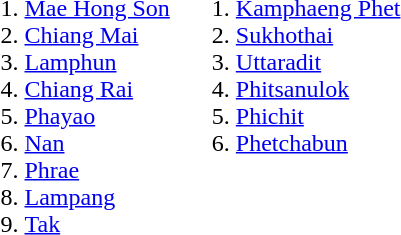<table>
<tr style="vertical-align:top;">
<td><br><ol><li><a href='#'>Mae Hong Son</a></li><li><a href='#'>Chiang Mai</a></li><li><a href='#'>Lamphun</a></li><li><a href='#'>Chiang Rai</a></li><li><a href='#'>Phayao</a></li><li><a href='#'>Nan</a></li><li><a href='#'>Phrae</a></li><li><a href='#'>Lampang</a></li><li><a href='#'>Tak</a></li></ol></td>
<td><br><ol>
<li><a href='#'>Kamphaeng Phet</a></li>
<li><a href='#'>Sukhothai</a></li>
<li><a href='#'>Uttaradit</a></li>
<li><a href='#'>Phitsanulok</a></li>
<li><a href='#'>Phichit</a></li>
<li><a href='#'>Phetchabun</a></li>
</ol></td>
</tr>
</table>
